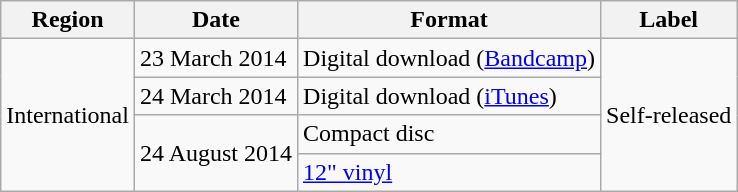<table class="wikitable plainrowheaders">
<tr>
<th>Region</th>
<th>Date</th>
<th>Format</th>
<th>Label</th>
</tr>
<tr>
<td rowspan=4>International</td>
<td>23 March 2014</td>
<td>Digital download (<a href='#'>Bandcamp</a>)</td>
<td rowspan=4>Self-released</td>
</tr>
<tr>
<td>24 March 2014</td>
<td>Digital download (<a href='#'>iTunes</a>)</td>
</tr>
<tr>
<td rowspan=2>24 August 2014</td>
<td>Compact disc</td>
</tr>
<tr>
<td><a href='#'>12" vinyl</a></td>
</tr>
</table>
